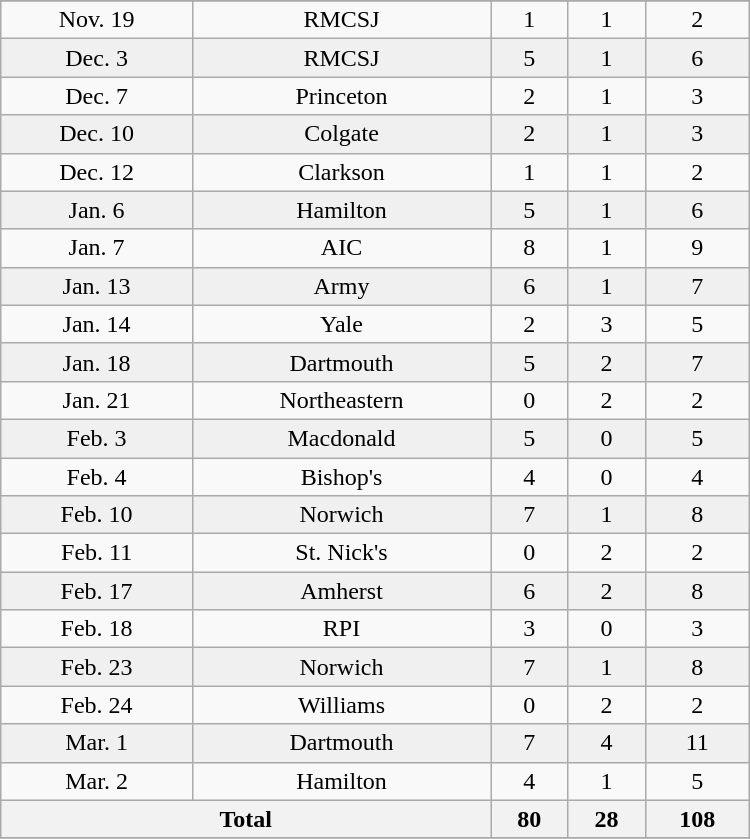<table class="wikitable" width = 500>
<tr align="center">
</tr>
<tr align="center">
<td>Nov. 19</td>
<td>RMCSJ</td>
<td>1</td>
<td>1</td>
<td>2</td>
</tr>
<tr align="center" bgcolor=f0f0f0>
<td>Dec. 3</td>
<td>RMCSJ</td>
<td>5</td>
<td>1</td>
<td>6</td>
</tr>
<tr align="center">
<td>Dec. 7</td>
<td>Princeton</td>
<td>2</td>
<td>1</td>
<td>3</td>
</tr>
<tr align="center" bgcolor=f0f0f0>
<td>Dec. 10</td>
<td>Colgate</td>
<td>2</td>
<td>1</td>
<td>3</td>
</tr>
<tr align="center">
<td>Dec. 12</td>
<td>Clarkson</td>
<td>1</td>
<td>1</td>
<td>2</td>
</tr>
<tr align="center" bgcolor=f0f0f0>
<td>Jan. 6</td>
<td>Hamilton</td>
<td>5</td>
<td>1</td>
<td>6</td>
</tr>
<tr align="center">
<td>Jan. 7</td>
<td>AIC</td>
<td>8</td>
<td>1</td>
<td>9</td>
</tr>
<tr align="center" bgcolor=f0f0f0>
<td>Jan. 13</td>
<td>Army</td>
<td>6</td>
<td>1</td>
<td>7</td>
</tr>
<tr align="center">
<td>Jan. 14</td>
<td>Yale</td>
<td>2</td>
<td>3</td>
<td>5</td>
</tr>
<tr align="center" bgcolor=f0f0f0>
<td>Jan. 18</td>
<td>Dartmouth</td>
<td>5</td>
<td>2</td>
<td>7</td>
</tr>
<tr align="center">
<td>Jan. 21</td>
<td>Northeastern</td>
<td>0</td>
<td>2</td>
<td>2</td>
</tr>
<tr align="center" bgcolor=f0f0f0>
<td>Feb. 3</td>
<td>Macdonald</td>
<td>5</td>
<td>0</td>
<td>5</td>
</tr>
<tr align="center">
<td>Feb. 4</td>
<td>Bishop's</td>
<td>4</td>
<td>0</td>
<td>4</td>
</tr>
<tr align="center" bgcolor=f0f0f0>
<td>Feb. 10</td>
<td>Norwich</td>
<td>7</td>
<td>1</td>
<td>8</td>
</tr>
<tr align="center">
<td>Feb. 11</td>
<td>St. Nick's</td>
<td>0</td>
<td>2</td>
<td>2</td>
</tr>
<tr align="center" bgcolor=f0f0f0>
<td>Feb. 17</td>
<td>Amherst</td>
<td>6</td>
<td>2</td>
<td>8</td>
</tr>
<tr align="center">
<td>Feb. 18</td>
<td>RPI</td>
<td>3</td>
<td>0</td>
<td>3</td>
</tr>
<tr align="center" bgcolor=f0f0f0>
<td>Feb. 23</td>
<td>Norwich</td>
<td>7</td>
<td>1</td>
<td>8</td>
</tr>
<tr align="center">
<td>Feb. 24</td>
<td>Williams</td>
<td>0</td>
<td>2</td>
<td>2</td>
</tr>
<tr align="center" bgcolor=f0f0f0>
<td>Mar. 1</td>
<td>Dartmouth</td>
<td>7</td>
<td>4</td>
<td>11</td>
</tr>
<tr align="center">
<td>Mar. 2</td>
<td>Hamilton</td>
<td>4</td>
<td>1</td>
<td>5</td>
</tr>
<tr>
<th colspan=2>Total</th>
<th>80</th>
<th>28</th>
<th>108</th>
</tr>
<tr>
</tr>
</table>
